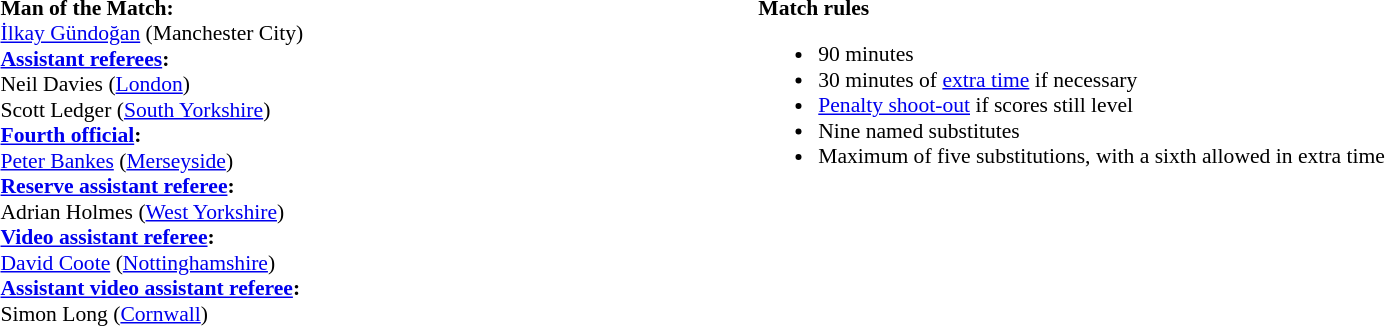<table style="width:100%;font-size:90%">
<tr>
<td style="width:40%;vertical-align:top"><br><strong>Man of the Match:</strong>
<br><a href='#'>İlkay Gündoğan</a> (Manchester City)<br><strong><a href='#'>Assistant referees</a>:</strong>
<br>Neil Davies (<a href='#'>London</a>)
<br>Scott Ledger (<a href='#'>South Yorkshire</a>)
<br><strong><a href='#'>Fourth official</a>:</strong>
<br><a href='#'>Peter Bankes</a> (<a href='#'>Merseyside</a>)
<br><strong><a href='#'>Reserve assistant referee</a>:</strong>
<br>Adrian Holmes (<a href='#'>West Yorkshire</a>)
<br><strong><a href='#'>Video assistant referee</a>:</strong>
<br><a href='#'>David Coote</a> (<a href='#'>Nottinghamshire</a>)
<br><strong><a href='#'>Assistant video assistant referee</a>:</strong>
<br>Simon Long (<a href='#'>Cornwall</a>)</td>
<td style="width:60%;vertical-align:top"><br><strong>Match rules</strong><ul><li>90 minutes</li><li>30 minutes of <a href='#'>extra time</a> if necessary</li><li><a href='#'>Penalty shoot-out</a> if scores still level</li><li>Nine named substitutes</li><li>Maximum of five substitutions, with a sixth allowed in extra time</li></ul></td>
</tr>
</table>
